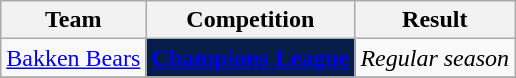<table class="wikitable sortable">
<tr>
<th>Team</th>
<th>Competition</th>
<th>Result</th>
</tr>
<tr>
<td rowspan=1><a href='#'>Bakken Bears</a></td>
<td style="background-color:#071D49;color:#D0D3D4;text-align:center"><strong><a href='#'><span>Champions League</span></a></strong></td>
<td><em>Regular season</em></td>
</tr>
<tr>
</tr>
</table>
